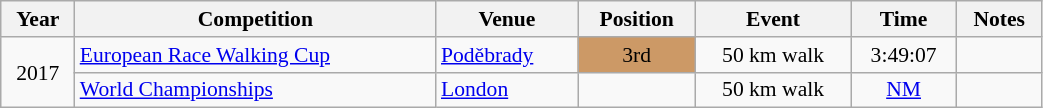<table class="wikitable" width=55% style="font-size:90%; text-align:center;">
<tr>
<th>Year</th>
<th>Competition</th>
<th>Venue</th>
<th>Position</th>
<th>Event</th>
<th>Time</th>
<th>Notes</th>
</tr>
<tr>
<td rowspan=2>2017</td>
<td align=left><a href='#'>European Race Walking Cup</a></td>
<td align=left> <a href='#'>Poděbrady</a></td>
<td bgcolor=cc9966>3rd</td>
<td>50 km walk</td>
<td>3:49:07</td>
<td></td>
</tr>
<tr>
<td align=left><a href='#'>World Championships</a></td>
<td align=left> <a href='#'>London</a></td>
<td></td>
<td>50 km walk</td>
<td><a href='#'>NM</a></td>
<td></td>
</tr>
</table>
